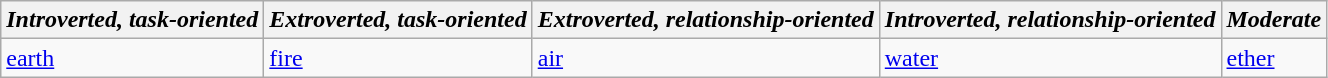<table class="wikitable">
<tr>
<th><em>Introverted, task-oriented</em></th>
<th><em>Extroverted, task-oriented</em></th>
<th><em>Extroverted, relationship-oriented</em></th>
<th><em>Introverted, relationship-oriented</em></th>
<th><em>Moderate</em></th>
</tr>
<tr>
<td><a href='#'>earth</a></td>
<td><a href='#'>fire</a></td>
<td><a href='#'>air</a></td>
<td><a href='#'>water</a></td>
<td><a href='#'>ether</a></td>
</tr>
</table>
